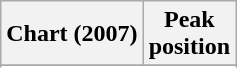<table class="wikitable sortable plainrowheaders" style="text-align:center">
<tr>
<th scope="col">Chart (2007)</th>
<th scope="col">Peak<br>position</th>
</tr>
<tr>
</tr>
<tr>
</tr>
<tr>
</tr>
</table>
